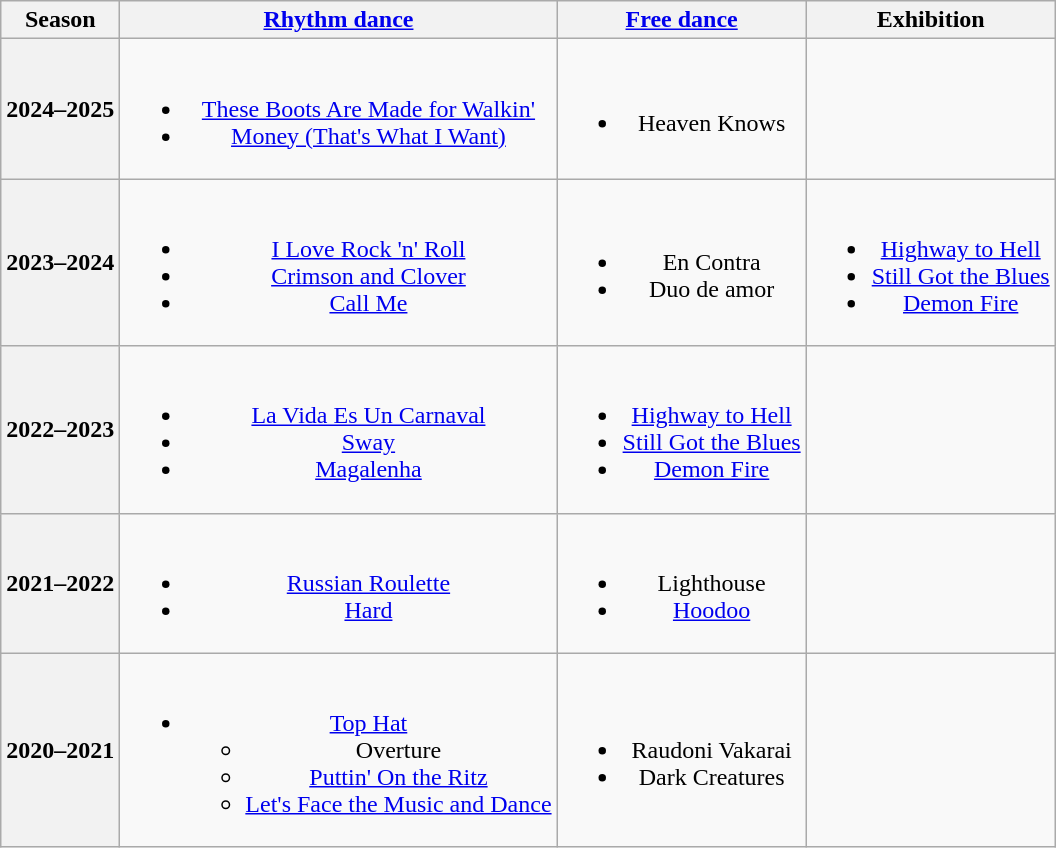<table class=wikitable style=text-align:center>
<tr>
<th>Season</th>
<th><a href='#'>Rhythm dance</a></th>
<th><a href='#'>Free dance</a></th>
<th>Exhibition</th>
</tr>
<tr>
<th>2024–2025 <br> </th>
<td><br><ul><li><a href='#'>These Boots Are Made for Walkin'</a></li><li><a href='#'>Money (That's What I Want)</a> <br></li></ul></td>
<td><br><ul><li>Heaven Knows  <br></li></ul></td>
<td></td>
</tr>
<tr>
<th>2023–2024 <br> </th>
<td><br><ul><li><a href='#'>I Love Rock 'n' Roll</a></li><li><a href='#'>Crimson and Clover</a> <br> </li><li><a href='#'>Call Me</a> <br></li></ul></td>
<td><br><ul><li>En Contra <br></li><li>Duo de amor <br></li></ul></td>
<td><br><ul><li><a href='#'>Highway to Hell</a> <br></li><li><a href='#'>Still Got the Blues</a> <br></li><li><a href='#'>Demon Fire</a> <br></li></ul></td>
</tr>
<tr>
<th>2022–2023 <br> </th>
<td><br><ul><li> <a href='#'>La Vida Es Un Carnaval</a> <br></li><li> <a href='#'>Sway</a> <br></li><li> <a href='#'>Magalenha</a> <br></li></ul></td>
<td><br><ul><li><a href='#'>Highway to Hell</a> <br></li><li><a href='#'>Still Got the Blues</a> <br></li><li><a href='#'>Demon Fire</a> <br></li></ul></td>
<td></td>
</tr>
<tr>
<th>2021–2022 <br> </th>
<td><br><ul><li> <a href='#'>Russian Roulette</a> <br></li><li> <a href='#'>Hard</a> <br></li></ul></td>
<td><br><ul><li>Lighthouse <br></li><li><a href='#'>Hoodoo</a> <br></li></ul></td>
<td></td>
</tr>
<tr>
<th>2020–2021 <br> </th>
<td><br><ul><li><a href='#'>Top Hat</a><ul><li>Overture</li><li><a href='#'>Puttin' On the Ritz</a></li><li><a href='#'>Let's Face the Music and Dance</a></li></ul></li></ul></td>
<td><br><ul><li>Raudoni Vakarai <br></li><li>Dark Creatures <br></li></ul></td>
<td></td>
</tr>
</table>
